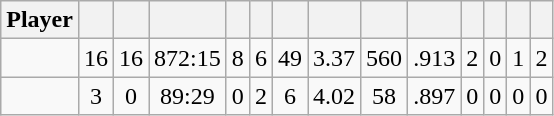<table class="wikitable sortable" style="text-align:center;">
<tr>
<th>Player</th>
<th></th>
<th></th>
<th></th>
<th></th>
<th></th>
<th></th>
<th></th>
<th></th>
<th></th>
<th></th>
<th></th>
<th></th>
<th></th>
</tr>
<tr>
<td></td>
<td>16</td>
<td>16</td>
<td>872:15</td>
<td>8</td>
<td>6</td>
<td>49</td>
<td>3.37</td>
<td>560</td>
<td>.913</td>
<td>2</td>
<td>0</td>
<td>1</td>
<td>2</td>
</tr>
<tr>
<td></td>
<td>3</td>
<td>0</td>
<td>89:29</td>
<td>0</td>
<td>2</td>
<td>6</td>
<td>4.02</td>
<td>58</td>
<td>.897</td>
<td>0</td>
<td>0</td>
<td>0</td>
<td>0</td>
</tr>
</table>
